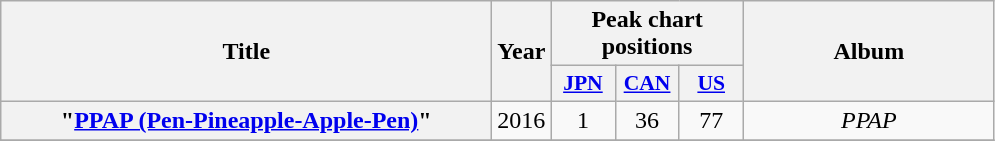<table class="wikitable plainrowheaders" style="text-align:center;">
<tr>
<th scope="col" rowspan="2" style="width:20em;">Title</th>
<th scope="col" rowspan="2" style="width:1em;">Year</th>
<th scope="col" colspan="3">Peak chart positions</th>
<th scope="col" rowspan="2" style="width:10em;">Album</th>
</tr>
<tr>
<th scope="col" style="width:2.5em;font-size:90%;"><a href='#'>JPN</a><br></th>
<th scope="col" style="width:2.5em;font-size:90%;"><a href='#'>CAN</a><br></th>
<th scope="col" style="width:2.5em;font-size:90%;"><a href='#'>US</a><br></th>
</tr>
<tr>
<th scope="row">"<a href='#'>PPAP (Pen-Pineapple-Apple-Pen)</a>"</th>
<td>2016</td>
<td>1</td>
<td>36</td>
<td>77</td>
<td><em>PPAP</em></td>
</tr>
<tr>
</tr>
</table>
